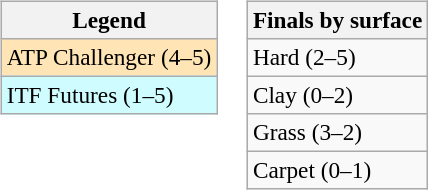<table>
<tr valign=top>
<td><br><table class=wikitable style=font-size:97%>
<tr>
<th>Legend</th>
</tr>
<tr bgcolor=moccasin>
<td>ATP Challenger (4–5)</td>
</tr>
<tr bgcolor=cffcff>
<td>ITF Futures (1–5)</td>
</tr>
</table>
</td>
<td><br><table class=wikitable style=font-size:97%>
<tr>
<th>Finals by surface</th>
</tr>
<tr>
<td>Hard (2–5)</td>
</tr>
<tr>
<td>Clay (0–2)</td>
</tr>
<tr>
<td>Grass (3–2)</td>
</tr>
<tr>
<td>Carpet (0–1)</td>
</tr>
</table>
</td>
</tr>
</table>
